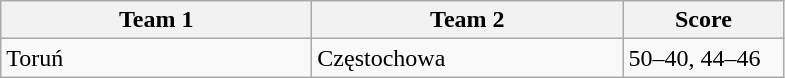<table class="wikitable" style="font-size: 100%">
<tr>
<th width=200>Team 1</th>
<th width=200>Team 2</th>
<th width=100>Score</th>
</tr>
<tr>
<td>Toruń</td>
<td>Częstochowa</td>
<td>50–40, 44–46</td>
</tr>
</table>
